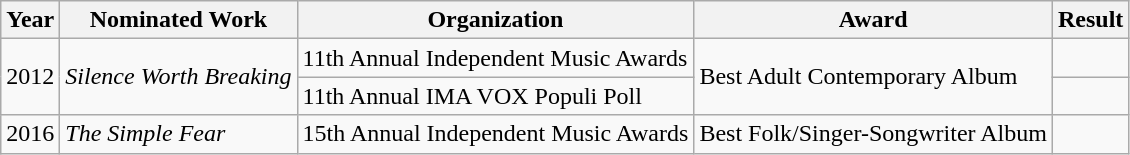<table class="wikitable">
<tr>
<th>Year</th>
<th>Nominated Work</th>
<th>Organization</th>
<th>Award</th>
<th>Result</th>
</tr>
<tr>
<td rowspan="2">2012</td>
<td rowspan="2"><em>Silence Worth Breaking</em></td>
<td>11th Annual Independent Music Awards</td>
<td rowspan="2">Best Adult Contemporary Album</td>
<td></td>
</tr>
<tr>
<td>11th Annual IMA VOX Populi Poll<br></td>
<td></td>
</tr>
<tr>
<td>2016</td>
<td><em>The Simple Fear</em></td>
<td>15th Annual Independent Music Awards</td>
<td>Best Folk/Singer-Songwriter Album</td>
<td></td>
</tr>
</table>
